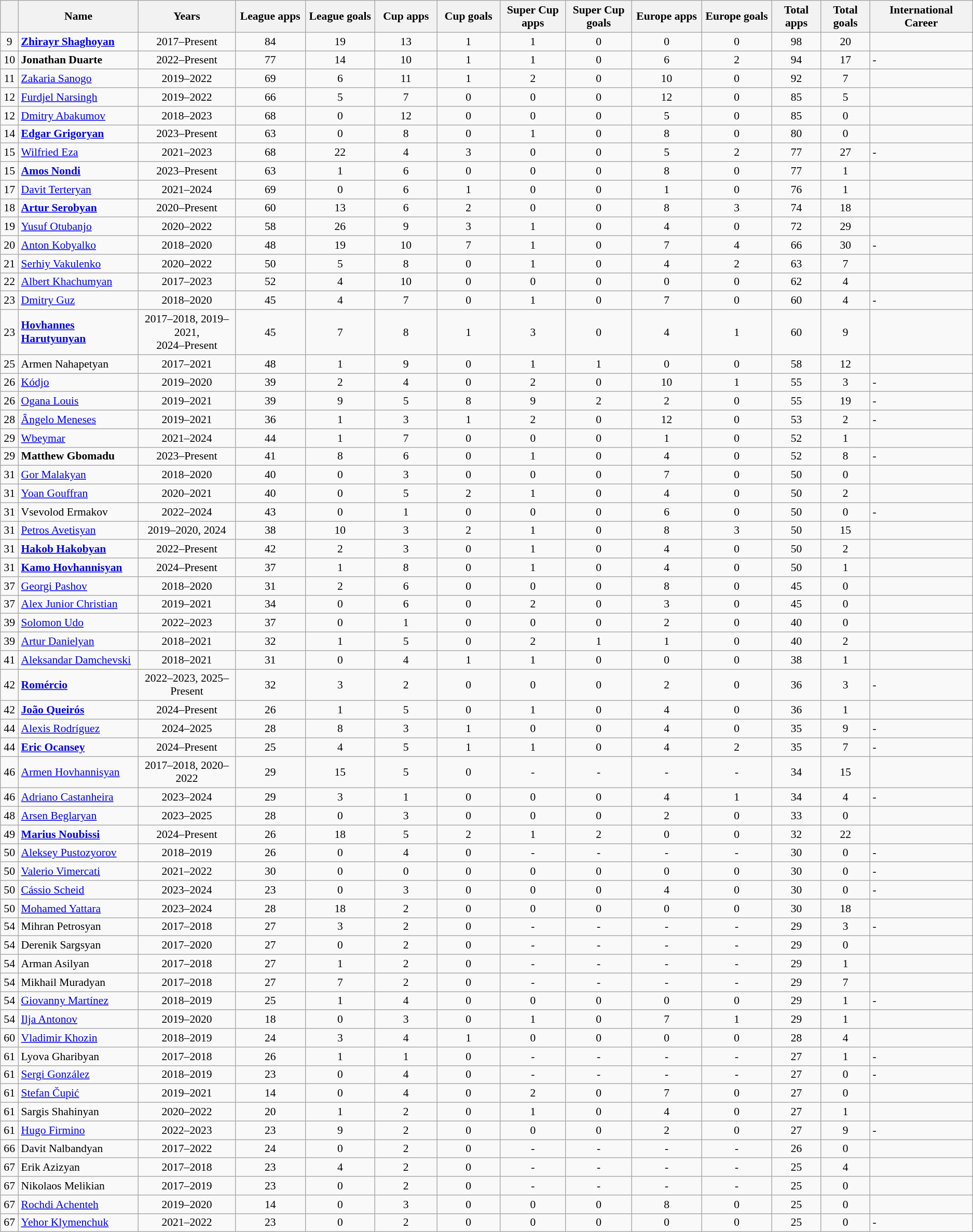<table class="wikitable sortable"  style="text-align:center; font-size:90%; ">
<tr>
<th width=20px></th>
<th width=250px>Name</th>
<th width=250px>Years</th>
<th width=150px>League apps</th>
<th width=150px>League goals</th>
<th width=150px>Cup apps</th>
<th width=150px>Cup goals</th>
<th width=150px>Super Cup apps</th>
<th width=150px>Super Cup goals</th>
<th width=150px>Europe apps</th>
<th width=150px>Europe goals</th>
<th width=100px>Total apps</th>
<th width=100px>Total goals</th>
<th width=200px>International Career</th>
</tr>
<tr>
<td>9</td>
<td align="left"> <strong><a href='#'>Zhirayr Shaghoyan</a></strong></td>
<td>2017–Present</td>
<td>84</td>
<td>19</td>
<td>13</td>
<td>1</td>
<td>1</td>
<td>0</td>
<td>0</td>
<td>0</td>
<td>98</td>
<td>20</td>
<td align=left></td>
</tr>
<tr>
<td>10</td>
<td align="left"> <strong>Jonathan Duarte</strong></td>
<td>2022–Present</td>
<td>77</td>
<td>14</td>
<td>10</td>
<td>1</td>
<td>1</td>
<td>0</td>
<td>6</td>
<td>2</td>
<td>94</td>
<td>17</td>
<td align=left>-</td>
</tr>
<tr>
<td>11</td>
<td align="left"> <a href='#'>Zakaria Sanogo</a></td>
<td>2019–2022</td>
<td>69</td>
<td>6</td>
<td>11</td>
<td>1</td>
<td>2</td>
<td>0</td>
<td>10</td>
<td>0</td>
<td>92</td>
<td>7</td>
<td align=left></td>
</tr>
<tr>
<td>12</td>
<td align="left"> <a href='#'>Furdjel Narsingh</a></td>
<td>2019–2022</td>
<td>66</td>
<td>5</td>
<td>7</td>
<td>0</td>
<td>0</td>
<td>0</td>
<td>12</td>
<td>0</td>
<td>85</td>
<td>5</td>
<td align=left></td>
</tr>
<tr>
<td>12</td>
<td align="left"> <a href='#'>Dmitry Abakumov</a></td>
<td>2018–2023</td>
<td>68</td>
<td>0</td>
<td>12</td>
<td>0</td>
<td>0</td>
<td>0</td>
<td>5</td>
<td>0</td>
<td>85</td>
<td>0</td>
<td align=left></td>
</tr>
<tr>
<td>14</td>
<td align="left"> <strong><a href='#'>Edgar Grigoryan</a></strong></td>
<td>2023–Present</td>
<td>63</td>
<td>0</td>
<td>8</td>
<td>0</td>
<td>1</td>
<td>0</td>
<td>8</td>
<td>0</td>
<td>80</td>
<td>0</td>
<td align=left></td>
</tr>
<tr>
<td>15</td>
<td align="left"> <a href='#'>Wilfried Eza</a></td>
<td>2021–2023</td>
<td>68</td>
<td>22</td>
<td>4</td>
<td>3</td>
<td>0</td>
<td>0</td>
<td>5</td>
<td>2</td>
<td>77</td>
<td>27</td>
<td align=left>-</td>
</tr>
<tr>
<td>15</td>
<td align="left"> <strong><a href='#'>Amos Nondi</a></strong></td>
<td>2023–Present</td>
<td>63</td>
<td>1</td>
<td>6</td>
<td>0</td>
<td>0</td>
<td>0</td>
<td>8</td>
<td>0</td>
<td>77</td>
<td>1</td>
<td align=left></td>
</tr>
<tr>
<td>17</td>
<td align="left"> <a href='#'>Davit Terteryan</a></td>
<td>2021–2024</td>
<td>69</td>
<td>0</td>
<td>6</td>
<td>1</td>
<td>0</td>
<td>0</td>
<td>1</td>
<td>0</td>
<td>76</td>
<td>1</td>
<td align=left></td>
</tr>
<tr>
<td>18</td>
<td align="left"> <strong><a href='#'>Artur Serobyan</a></strong></td>
<td>2020–Present</td>
<td>60</td>
<td>13</td>
<td>6</td>
<td>2</td>
<td>0</td>
<td>0</td>
<td>8</td>
<td>3</td>
<td>74</td>
<td>18</td>
<td align=left></td>
</tr>
<tr>
<td>19</td>
<td align="left"> <a href='#'>Yusuf Otubanjo</a></td>
<td>2020–2022</td>
<td>58</td>
<td>26</td>
<td>9</td>
<td>3</td>
<td>1</td>
<td>0</td>
<td>4</td>
<td>0</td>
<td>72</td>
<td>29</td>
<td align=left></td>
</tr>
<tr>
<td>20</td>
<td align="left"> <a href='#'>Anton Kobyalko</a></td>
<td>2018–2020</td>
<td>48</td>
<td>19</td>
<td>10</td>
<td>7</td>
<td>1</td>
<td>0</td>
<td>7</td>
<td>4</td>
<td>66</td>
<td>30</td>
<td align=left>-</td>
</tr>
<tr>
<td>21</td>
<td align="left"> <a href='#'>Serhiy Vakulenko</a></td>
<td>2020–2022</td>
<td>50</td>
<td>5</td>
<td>8</td>
<td>0</td>
<td>1</td>
<td>0</td>
<td>4</td>
<td>2</td>
<td>63</td>
<td>7</td>
<td align=left></td>
</tr>
<tr>
<td>22</td>
<td align="left"> <a href='#'>Albert Khachumyan</a></td>
<td>2017–2023</td>
<td>52</td>
<td>4</td>
<td>10</td>
<td>0</td>
<td>0</td>
<td>0</td>
<td>0</td>
<td>0</td>
<td>62</td>
<td>4</td>
<td align=left></td>
</tr>
<tr>
<td>23</td>
<td align="left"> <a href='#'>Dmitry Guz</a></td>
<td>2018–2020</td>
<td>45</td>
<td>4</td>
<td>7</td>
<td>0</td>
<td>1</td>
<td>0</td>
<td>7</td>
<td>0</td>
<td>60</td>
<td>4</td>
<td align=left>-</td>
</tr>
<tr>
<td>23</td>
<td align="left"> <strong><a href='#'>Hovhannes Harutyunyan</a></strong></td>
<td>2017–2018, 2019–2021, <br> 2024–Present</td>
<td>45</td>
<td>7</td>
<td>8</td>
<td>1</td>
<td>3</td>
<td>0</td>
<td>4</td>
<td>1</td>
<td>60</td>
<td>9</td>
<td align=left></td>
</tr>
<tr>
<td>25</td>
<td align="left"> Armen Nahapetyan</td>
<td>2017–2021</td>
<td>48</td>
<td>1</td>
<td>9</td>
<td>0</td>
<td>1</td>
<td>1</td>
<td>0</td>
<td>0</td>
<td>58</td>
<td>12</td>
<td align=left></td>
</tr>
<tr>
<td>26</td>
<td align="left"> <a href='#'>Kódjo</a></td>
<td>2019–2020</td>
<td>39</td>
<td>2</td>
<td>4</td>
<td>0</td>
<td>2</td>
<td>0</td>
<td>10</td>
<td>1</td>
<td>55</td>
<td>3</td>
<td align=left>-</td>
</tr>
<tr>
<td>26</td>
<td align="left"> <a href='#'>Ogana Louis</a></td>
<td>2019–2021</td>
<td>39</td>
<td>9</td>
<td>5</td>
<td>8</td>
<td>9</td>
<td>2</td>
<td>2</td>
<td>0</td>
<td>55</td>
<td>19</td>
<td align=left>-</td>
</tr>
<tr>
<td>28</td>
<td align="left"> <a href='#'>Ângelo Meneses</a></td>
<td>2019–2021</td>
<td>36</td>
<td>1</td>
<td>3</td>
<td>1</td>
<td>2</td>
<td>0</td>
<td>12</td>
<td>0</td>
<td>53</td>
<td>2</td>
<td align=left>-</td>
</tr>
<tr>
<td>29</td>
<td align="left"> <a href='#'>Wbeymar</a></td>
<td>2021–2024</td>
<td>44</td>
<td>1</td>
<td>7</td>
<td>0</td>
<td>0</td>
<td>0</td>
<td>1</td>
<td>0</td>
<td>52</td>
<td>1</td>
<td align=left></td>
</tr>
<tr>
<td>29</td>
<td align="left"> <strong>Matthew Gbomadu</strong></td>
<td>2023–Present</td>
<td>41</td>
<td>8</td>
<td>6</td>
<td>0</td>
<td>1</td>
<td>0</td>
<td>4</td>
<td>0</td>
<td>52</td>
<td>8</td>
<td align=left>-</td>
</tr>
<tr>
<td>31</td>
<td align="left"> <a href='#'>Gor Malakyan</a></td>
<td>2018–2020</td>
<td>40</td>
<td>0</td>
<td>3</td>
<td>0</td>
<td>0</td>
<td>0</td>
<td>7</td>
<td>0</td>
<td>50</td>
<td>0</td>
<td align=left></td>
</tr>
<tr>
<td>31</td>
<td align="left"> <a href='#'>Yoan Gouffran</a></td>
<td>2020–2021</td>
<td>40</td>
<td>0</td>
<td>5</td>
<td>2</td>
<td>1</td>
<td>0</td>
<td>4</td>
<td>0</td>
<td>50</td>
<td>2</td>
<td align=left></td>
</tr>
<tr>
<td>31</td>
<td align="left"> Vsevolod Ermakov</td>
<td>2022–2024</td>
<td>43</td>
<td>0</td>
<td>1</td>
<td>0</td>
<td>0</td>
<td>0</td>
<td>6</td>
<td>0</td>
<td>50</td>
<td>0</td>
<td align=left>-</td>
</tr>
<tr>
<td>31</td>
<td align="left"> <a href='#'>Petros Avetisyan</a></td>
<td>2019–2020, 2024</td>
<td>38</td>
<td>10</td>
<td>3</td>
<td>2</td>
<td>1</td>
<td>0</td>
<td>8</td>
<td>3</td>
<td>50</td>
<td>15</td>
<td align=left></td>
</tr>
<tr>
<td>31</td>
<td align="left"> <strong><a href='#'>Hakob Hakobyan</a></strong></td>
<td>2022–Present</td>
<td>42</td>
<td>2</td>
<td>3</td>
<td>0</td>
<td>1</td>
<td>0</td>
<td>4</td>
<td>0</td>
<td>50</td>
<td>2</td>
<td align=left></td>
</tr>
<tr>
<td>31</td>
<td align="left"> <strong><a href='#'>Kamo Hovhannisyan</a></strong></td>
<td>2024–Present</td>
<td>37</td>
<td>1</td>
<td>8</td>
<td>0</td>
<td>1</td>
<td>0</td>
<td>4</td>
<td>0</td>
<td>50</td>
<td>1</td>
<td align=left></td>
</tr>
<tr>
<td>37</td>
<td align="left"> <a href='#'>Georgi Pashov</a></td>
<td>2018–2020</td>
<td>31</td>
<td>2</td>
<td>6</td>
<td>0</td>
<td>0</td>
<td>0</td>
<td>8</td>
<td>0</td>
<td>45</td>
<td>0</td>
<td align=left></td>
</tr>
<tr>
<td>37</td>
<td align="left"> <a href='#'>Alex Junior Christian</a></td>
<td>2019–2021</td>
<td>34</td>
<td>0</td>
<td>6</td>
<td>0</td>
<td>2</td>
<td>0</td>
<td>3</td>
<td>0</td>
<td>45</td>
<td>0</td>
<td align=left></td>
</tr>
<tr>
<td>39</td>
<td align="left"> <a href='#'>Solomon Udo</a></td>
<td>2022–2023</td>
<td>37</td>
<td>0</td>
<td>1</td>
<td>0</td>
<td>0</td>
<td>0</td>
<td>2</td>
<td>0</td>
<td>40</td>
<td>0</td>
<td align=left></td>
</tr>
<tr>
<td>39</td>
<td align="left"> <a href='#'>Artur Danielyan</a></td>
<td>2018–2021</td>
<td>32</td>
<td>1</td>
<td>5</td>
<td>0</td>
<td>2</td>
<td>1</td>
<td>1</td>
<td>0</td>
<td>40</td>
<td>2</td>
<td align=left></td>
</tr>
<tr>
<td>41</td>
<td align="left"> <a href='#'>Aleksandar Damchevski</a></td>
<td>2018–2021</td>
<td>31</td>
<td>0</td>
<td>4</td>
<td>1</td>
<td>1</td>
<td>0</td>
<td>0</td>
<td>0</td>
<td>38</td>
<td>1</td>
<td align=left></td>
</tr>
<tr>
<td>42</td>
<td align="left"> <strong><a href='#'>Romércio</a></strong></td>
<td>2022–2023, 2025–Present</td>
<td>32</td>
<td>3</td>
<td>2</td>
<td>0</td>
<td>0</td>
<td>0</td>
<td>2</td>
<td>0</td>
<td>36</td>
<td>3</td>
<td align=left>-</td>
</tr>
<tr>
<td>42</td>
<td align="left"> <strong><a href='#'>João Queirós</a></strong></td>
<td>2024–Present</td>
<td>26</td>
<td>1</td>
<td>5</td>
<td>0</td>
<td>1</td>
<td>0</td>
<td>4</td>
<td>0</td>
<td>36</td>
<td>1</td>
<td align=left></td>
</tr>
<tr>
<td>44</td>
<td align="left"> <a href='#'>Alexis Rodríguez</a></td>
<td>2024–2025</td>
<td>28</td>
<td>8</td>
<td>3</td>
<td>1</td>
<td>0</td>
<td>0</td>
<td>4</td>
<td>0</td>
<td>35</td>
<td>9</td>
<td align=left>-</td>
</tr>
<tr>
<td>44</td>
<td align="left"> <strong><a href='#'>Eric Ocansey</a></strong></td>
<td>2024–Present</td>
<td>25</td>
<td>4</td>
<td>5</td>
<td>1</td>
<td>1</td>
<td>0</td>
<td>4</td>
<td>2</td>
<td>35</td>
<td>7</td>
<td align=left>-</td>
</tr>
<tr>
<td>46</td>
<td align="left"> <a href='#'>Armen Hovhannisyan</a></td>
<td>2017–2018, 2020–2022</td>
<td>29</td>
<td>15</td>
<td>5</td>
<td>0</td>
<td>-</td>
<td>-</td>
<td>-</td>
<td>-</td>
<td>34</td>
<td>15</td>
<td align=left></td>
</tr>
<tr>
<td>46</td>
<td align="left"> <a href='#'>Adriano Castanheira</a></td>
<td>2023–2024</td>
<td>29</td>
<td>3</td>
<td>1</td>
<td>0</td>
<td>0</td>
<td>0</td>
<td>4</td>
<td>1</td>
<td>34</td>
<td>4</td>
<td align=left>-</td>
</tr>
<tr>
<td>48</td>
<td align="left"> <a href='#'>Arsen Beglaryan</a></td>
<td>2023–2025</td>
<td>28</td>
<td>0</td>
<td>3</td>
<td>0</td>
<td>0</td>
<td>0</td>
<td>2</td>
<td>0</td>
<td>33</td>
<td>0</td>
<td align=left></td>
</tr>
<tr>
<td>49</td>
<td align="left"> <strong><a href='#'>Marius Noubissi</a></strong></td>
<td>2024–Present</td>
<td>26</td>
<td>18</td>
<td>5</td>
<td>2</td>
<td>1</td>
<td>2</td>
<td>0</td>
<td>0</td>
<td>32</td>
<td>22</td>
<td align=left></td>
</tr>
<tr>
<td>50</td>
<td align="left"> <a href='#'>Aleksey Pustozyorov</a></td>
<td>2018–2019</td>
<td>26</td>
<td>0</td>
<td>4</td>
<td>0</td>
<td>-</td>
<td>-</td>
<td>-</td>
<td>-</td>
<td>30</td>
<td>0</td>
<td align=left>-</td>
</tr>
<tr>
<td>50</td>
<td align="left"> <a href='#'>Valerio Vimercati</a></td>
<td>2021–2022</td>
<td>30</td>
<td>0</td>
<td>0</td>
<td>0</td>
<td>0</td>
<td>0</td>
<td>0</td>
<td>0</td>
<td>30</td>
<td>0</td>
<td align=left>-</td>
</tr>
<tr>
<td>50</td>
<td align="left"> <a href='#'>Cássio Scheid</a></td>
<td>2023–2024</td>
<td>23</td>
<td>0</td>
<td>3</td>
<td>0</td>
<td>0</td>
<td>0</td>
<td>4</td>
<td>0</td>
<td>30</td>
<td>0</td>
<td align=left>-</td>
</tr>
<tr>
<td>50</td>
<td align="left"> <a href='#'>Mohamed Yattara</a></td>
<td>2023–2024</td>
<td>28</td>
<td>18</td>
<td>2</td>
<td>0</td>
<td>0</td>
<td>0</td>
<td>0</td>
<td>0</td>
<td>30</td>
<td>18</td>
<td align=left></td>
</tr>
<tr>
<td>54</td>
<td align="left"> Mihran Petrosyan</td>
<td>2017–2018</td>
<td>27</td>
<td>3</td>
<td>2</td>
<td>0</td>
<td>-</td>
<td>-</td>
<td>-</td>
<td>-</td>
<td>29</td>
<td>3</td>
<td align=left>-</td>
</tr>
<tr>
<td>54</td>
<td align="left"> Derenik Sargsyan</td>
<td>2017–2020</td>
<td>27</td>
<td>0</td>
<td>2</td>
<td>0</td>
<td>-</td>
<td>-</td>
<td>-</td>
<td>-</td>
<td>29</td>
<td>0</td>
<td align=left></td>
</tr>
<tr>
<td>54</td>
<td align="left"> Arman Asilyan</td>
<td>2017–2018</td>
<td>27</td>
<td>1</td>
<td>2</td>
<td>0</td>
<td>-</td>
<td>-</td>
<td>-</td>
<td>-</td>
<td>29</td>
<td>1</td>
<td align=left></td>
</tr>
<tr>
<td>54</td>
<td align="left"> Mikhail Muradyan</td>
<td>2017–2018</td>
<td>27</td>
<td>7</td>
<td>2</td>
<td>0</td>
<td>-</td>
<td>-</td>
<td>-</td>
<td>-</td>
<td>29</td>
<td>7</td>
<td align=left></td>
</tr>
<tr>
<td>54</td>
<td align="left"> <a href='#'>Giovanny Martínez</a></td>
<td>2018–2019</td>
<td>25</td>
<td>1</td>
<td>4</td>
<td>0</td>
<td>0</td>
<td>0</td>
<td>0</td>
<td>0</td>
<td>29</td>
<td>1</td>
<td align=left>-</td>
</tr>
<tr>
<td>54</td>
<td align="left"> <a href='#'>Ilja Antonov</a></td>
<td>2019–2020</td>
<td>18</td>
<td>0</td>
<td>3</td>
<td>0</td>
<td>1</td>
<td>0</td>
<td>7</td>
<td>1</td>
<td>29</td>
<td>1</td>
<td align=left></td>
</tr>
<tr>
<td>60</td>
<td align="left"> <a href='#'>Vladimir Khozin</a></td>
<td>2018–2019</td>
<td>24</td>
<td>3</td>
<td>4</td>
<td>1</td>
<td>0</td>
<td>0</td>
<td>0</td>
<td>0</td>
<td>28</td>
<td>4</td>
<td align=left></td>
</tr>
<tr>
<td>61</td>
<td align="left"> Lyova Gharibyan</td>
<td>2017–2018</td>
<td>26</td>
<td>1</td>
<td>1</td>
<td>0</td>
<td>-</td>
<td>-</td>
<td>-</td>
<td>-</td>
<td>27</td>
<td>1</td>
<td align=left>-</td>
</tr>
<tr>
<td>61</td>
<td align="left"> <a href='#'>Sergi González</a></td>
<td>2018–2019</td>
<td>23</td>
<td>0</td>
<td>4</td>
<td>0</td>
<td>-</td>
<td>-</td>
<td>-</td>
<td>-</td>
<td>27</td>
<td>0</td>
<td align=left>-</td>
</tr>
<tr>
<td>61</td>
<td align="left"> <a href='#'>Stefan Čupić</a></td>
<td>2019–2021</td>
<td>14</td>
<td>0</td>
<td>4</td>
<td>0</td>
<td>2</td>
<td>0</td>
<td>7</td>
<td>0</td>
<td>27</td>
<td>0</td>
<td align=left></td>
</tr>
<tr>
<td>61</td>
<td align="left"> Sargis Shahinyan</td>
<td>2020–2022</td>
<td>20</td>
<td>1</td>
<td>2</td>
<td>0</td>
<td>1</td>
<td>0</td>
<td>4</td>
<td>0</td>
<td>27</td>
<td>1</td>
<td align=left></td>
</tr>
<tr>
<td>61</td>
<td align="left"> <a href='#'>Hugo Firmino</a></td>
<td>2022–2023</td>
<td>23</td>
<td>9</td>
<td>2</td>
<td>0</td>
<td>0</td>
<td>0</td>
<td>2</td>
<td>0</td>
<td>27</td>
<td>9</td>
<td align=left>-</td>
</tr>
<tr>
<td>66</td>
<td align="left"> Davit Nalbandyan</td>
<td>2017–2022</td>
<td>24</td>
<td>0</td>
<td>2</td>
<td>0</td>
<td>-</td>
<td>-</td>
<td>-</td>
<td>-</td>
<td>26</td>
<td>0</td>
<td align=left></td>
</tr>
<tr>
<td>67</td>
<td align="left"> Erik Azizyan</td>
<td>2017–2018</td>
<td>23</td>
<td>4</td>
<td>2</td>
<td>0</td>
<td>-</td>
<td>-</td>
<td>-</td>
<td>-</td>
<td>25</td>
<td>4</td>
<td align=left></td>
</tr>
<tr>
<td>67</td>
<td align="left"> Nikolaos Melikian</td>
<td>2017–2019</td>
<td>23</td>
<td>0</td>
<td>2</td>
<td>0</td>
<td>-</td>
<td>-</td>
<td>-</td>
<td>-</td>
<td>25</td>
<td>0</td>
<td align=left></td>
</tr>
<tr>
<td>67</td>
<td align="left"> <a href='#'>Rochdi Achenteh</a></td>
<td>2019–2020</td>
<td>14</td>
<td>0</td>
<td>3</td>
<td>0</td>
<td>0</td>
<td>0</td>
<td>8</td>
<td>0</td>
<td>25</td>
<td>0</td>
<td align=left></td>
</tr>
<tr>
<td>67</td>
<td align="left"> <a href='#'>Yehor Klymenchuk</a></td>
<td>2021–2022</td>
<td>23</td>
<td>0</td>
<td>2</td>
<td>0</td>
<td>0</td>
<td>0</td>
<td>0</td>
<td>0</td>
<td>25</td>
<td>0</td>
<td align=left>-</td>
</tr>
</table>
